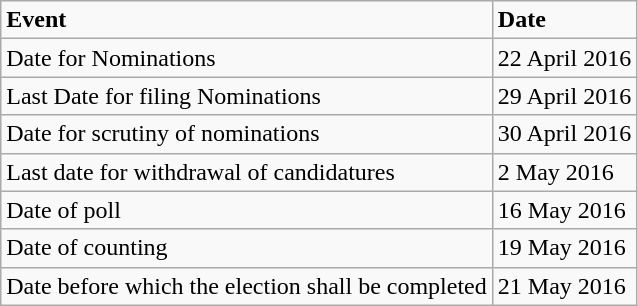<table class="wikitable">
<tr>
<td><strong>Event</strong></td>
<td><strong>Date</strong></td>
</tr>
<tr>
<td>Date for Nominations</td>
<td>22 April 2016</td>
</tr>
<tr>
<td>Last Date for filing Nominations</td>
<td>29 April 2016</td>
</tr>
<tr>
<td>Date for scrutiny of nominations</td>
<td>30 April 2016</td>
</tr>
<tr>
<td>Last date for withdrawal of candidatures</td>
<td>2 May 2016</td>
</tr>
<tr>
<td>Date of poll</td>
<td>16 May 2016</td>
</tr>
<tr>
<td>Date of counting</td>
<td>19 May 2016</td>
</tr>
<tr>
<td>Date before which the election shall be completed</td>
<td>21 May 2016</td>
</tr>
</table>
